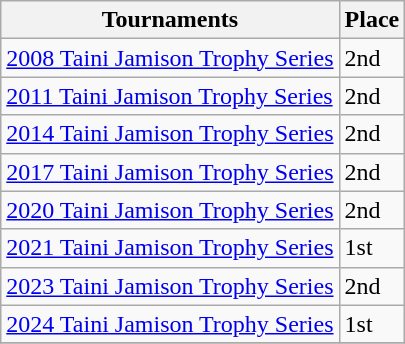<table class="wikitable collapsible">
<tr>
<th>Tournaments</th>
<th>Place</th>
</tr>
<tr>
<td><a href='#'>2008 Taini Jamison Trophy Series</a></td>
<td>2nd</td>
</tr>
<tr>
<td><a href='#'>2011 Taini Jamison Trophy Series</a></td>
<td>2nd</td>
</tr>
<tr>
<td><a href='#'>2014 Taini Jamison Trophy Series</a></td>
<td>2nd</td>
</tr>
<tr>
<td><a href='#'>2017 Taini Jamison Trophy Series</a></td>
<td>2nd</td>
</tr>
<tr>
<td><a href='#'>2020 Taini Jamison Trophy Series</a></td>
<td>2nd</td>
</tr>
<tr>
<td><a href='#'>2021 Taini Jamison Trophy Series</a></td>
<td>1st</td>
</tr>
<tr>
<td><a href='#'>2023 Taini Jamison Trophy Series</a></td>
<td>2nd</td>
</tr>
<tr>
<td><a href='#'>2024 Taini Jamison Trophy Series</a></td>
<td>1st</td>
</tr>
<tr>
</tr>
</table>
